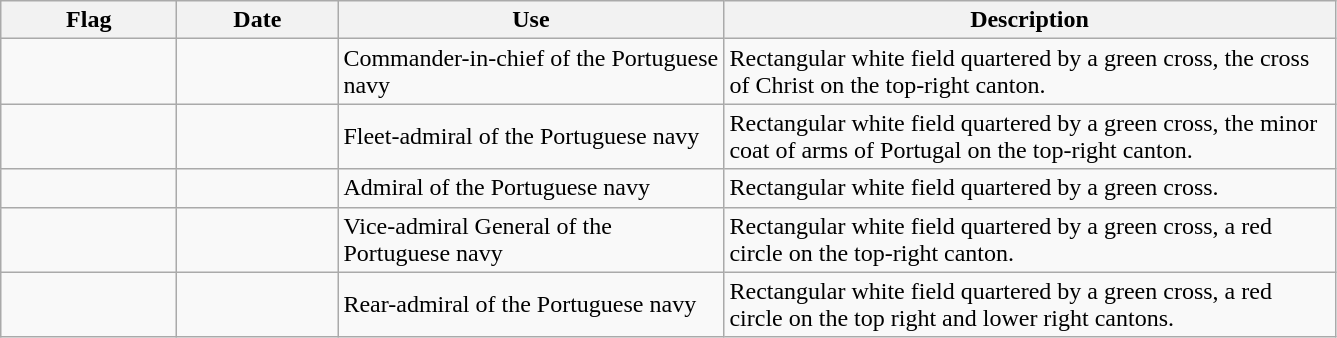<table class="wikitable">
<tr>
<th width="110">Flag</th>
<th width="100">Date</th>
<th width="250">Use</th>
<th width="400">Description</th>
</tr>
<tr>
<td></td>
<td></td>
<td>Commander-in-chief of the Portuguese navy</td>
<td>Rectangular white field quartered by a green cross, the cross of Christ on the top-right canton.</td>
</tr>
<tr>
<td></td>
<td></td>
<td>Fleet-admiral of the Portuguese navy</td>
<td>Rectangular white field quartered by a green cross, the minor coat of arms of Portugal on the top-right canton.</td>
</tr>
<tr>
<td></td>
<td></td>
<td>Admiral of the Portuguese navy</td>
<td>Rectangular white field quartered by a green cross.</td>
</tr>
<tr>
<td></td>
<td></td>
<td>Vice-admiral General of the Portuguese navy</td>
<td>Rectangular white field quartered by a green cross, a red circle on the top-right canton.</td>
</tr>
<tr>
<td></td>
<td></td>
<td>Rear-admiral of the Portuguese navy</td>
<td>Rectangular white field quartered by a green cross, a red circle on the top right and lower right cantons.</td>
</tr>
</table>
